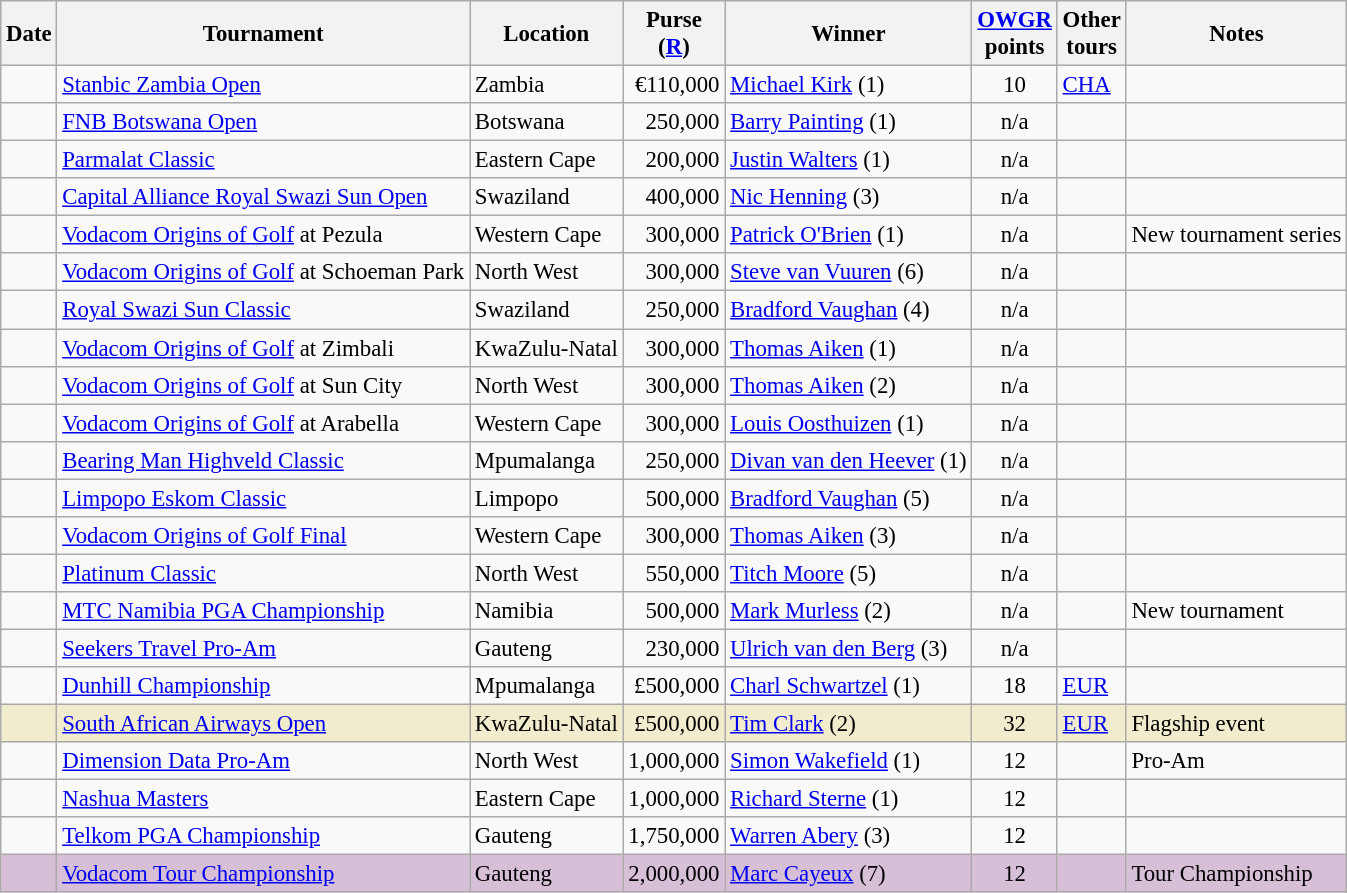<table class="wikitable" style="font-size:95%">
<tr>
<th>Date</th>
<th>Tournament</th>
<th>Location</th>
<th>Purse<br>(<a href='#'>R</a>)</th>
<th>Winner</th>
<th><a href='#'>OWGR</a><br>points</th>
<th>Other<br>tours</th>
<th>Notes</th>
</tr>
<tr>
<td></td>
<td><a href='#'>Stanbic Zambia Open</a></td>
<td>Zambia</td>
<td align=right>€110,000</td>
<td> <a href='#'>Michael Kirk</a> (1)</td>
<td align=center>10</td>
<td><a href='#'>CHA</a></td>
<td></td>
</tr>
<tr>
<td></td>
<td><a href='#'>FNB Botswana Open</a></td>
<td>Botswana</td>
<td align=right>250,000</td>
<td> <a href='#'>Barry Painting</a> (1)</td>
<td align=center>n/a</td>
<td></td>
<td></td>
</tr>
<tr>
<td></td>
<td><a href='#'>Parmalat Classic</a></td>
<td>Eastern Cape</td>
<td align=right>200,000</td>
<td> <a href='#'>Justin Walters</a> (1)</td>
<td align=center>n/a</td>
<td></td>
<td></td>
</tr>
<tr>
<td></td>
<td><a href='#'>Capital Alliance Royal Swazi Sun Open</a></td>
<td>Swaziland</td>
<td align=right>400,000</td>
<td> <a href='#'>Nic Henning</a> (3)</td>
<td align=center>n/a</td>
<td></td>
<td></td>
</tr>
<tr>
<td></td>
<td><a href='#'>Vodacom Origins of Golf</a> at Pezula</td>
<td>Western Cape</td>
<td align=right>300,000</td>
<td> <a href='#'>Patrick O'Brien</a> (1)</td>
<td align=center>n/a</td>
<td></td>
<td>New tournament series</td>
</tr>
<tr>
<td></td>
<td><a href='#'>Vodacom Origins of Golf</a> at Schoeman Park</td>
<td>North West</td>
<td align=right>300,000</td>
<td> <a href='#'>Steve van Vuuren</a> (6)</td>
<td align=center>n/a</td>
<td></td>
<td></td>
</tr>
<tr>
<td></td>
<td><a href='#'>Royal Swazi Sun Classic</a></td>
<td>Swaziland</td>
<td align=right>250,000</td>
<td> <a href='#'>Bradford Vaughan</a> (4)</td>
<td align=center>n/a</td>
<td></td>
<td></td>
</tr>
<tr>
<td></td>
<td><a href='#'>Vodacom Origins of Golf</a> at Zimbali</td>
<td>KwaZulu-Natal</td>
<td align=right>300,000</td>
<td> <a href='#'>Thomas Aiken</a> (1)</td>
<td align=center>n/a</td>
<td></td>
<td></td>
</tr>
<tr>
<td></td>
<td><a href='#'>Vodacom Origins of Golf</a> at Sun City</td>
<td>North West</td>
<td align=right>300,000</td>
<td> <a href='#'>Thomas Aiken</a> (2)</td>
<td align=center>n/a</td>
<td></td>
<td></td>
</tr>
<tr>
<td></td>
<td><a href='#'>Vodacom Origins of Golf</a> at Arabella</td>
<td>Western Cape</td>
<td align=right>300,000</td>
<td> <a href='#'>Louis Oosthuizen</a> (1)</td>
<td align=center>n/a</td>
<td></td>
<td></td>
</tr>
<tr>
<td></td>
<td><a href='#'>Bearing Man Highveld Classic</a></td>
<td>Mpumalanga</td>
<td align=right>250,000</td>
<td> <a href='#'>Divan van den Heever</a> (1)</td>
<td align=center>n/a</td>
<td></td>
<td></td>
</tr>
<tr>
<td></td>
<td><a href='#'>Limpopo Eskom Classic</a></td>
<td>Limpopo</td>
<td align=right>500,000</td>
<td> <a href='#'>Bradford Vaughan</a> (5)</td>
<td align=center>n/a</td>
<td></td>
<td></td>
</tr>
<tr>
<td></td>
<td><a href='#'>Vodacom Origins of Golf Final</a></td>
<td>Western Cape</td>
<td align=right>300,000</td>
<td> <a href='#'>Thomas Aiken</a> (3)</td>
<td align=center>n/a</td>
<td></td>
<td></td>
</tr>
<tr>
<td></td>
<td><a href='#'>Platinum Classic</a></td>
<td>North West</td>
<td align=right>550,000</td>
<td> <a href='#'>Titch Moore</a> (5)</td>
<td align=center>n/a</td>
<td></td>
<td></td>
</tr>
<tr>
<td></td>
<td><a href='#'>MTC Namibia PGA Championship</a></td>
<td>Namibia</td>
<td align=right>500,000</td>
<td> <a href='#'>Mark Murless</a> (2)</td>
<td align=center>n/a</td>
<td></td>
<td>New tournament</td>
</tr>
<tr>
<td></td>
<td><a href='#'>Seekers Travel Pro-Am</a></td>
<td>Gauteng</td>
<td align=right>230,000</td>
<td> <a href='#'>Ulrich van den Berg</a> (3)</td>
<td align=center>n/a</td>
<td></td>
<td></td>
</tr>
<tr>
<td></td>
<td><a href='#'>Dunhill Championship</a></td>
<td>Mpumalanga</td>
<td align=right>£500,000</td>
<td> <a href='#'>Charl Schwartzel</a> (1)</td>
<td align=center>18</td>
<td><a href='#'>EUR</a></td>
<td></td>
</tr>
<tr style="background:#f2ecce;">
<td></td>
<td><a href='#'>South African Airways Open</a></td>
<td>KwaZulu-Natal</td>
<td align=right>£500,000</td>
<td> <a href='#'>Tim Clark</a> (2)</td>
<td align=center>32</td>
<td><a href='#'>EUR</a></td>
<td>Flagship event</td>
</tr>
<tr>
<td></td>
<td><a href='#'>Dimension Data Pro-Am</a></td>
<td>North West</td>
<td align=right>1,000,000</td>
<td> <a href='#'>Simon Wakefield</a> (1)</td>
<td align=center>12</td>
<td></td>
<td>Pro-Am</td>
</tr>
<tr>
<td></td>
<td><a href='#'>Nashua Masters</a></td>
<td>Eastern Cape</td>
<td align=right>1,000,000</td>
<td> <a href='#'>Richard Sterne</a> (1)</td>
<td align=center>12</td>
<td></td>
<td></td>
</tr>
<tr>
<td></td>
<td><a href='#'>Telkom PGA Championship</a></td>
<td>Gauteng</td>
<td align=right>1,750,000</td>
<td> <a href='#'>Warren Abery</a> (3)</td>
<td align=center>12</td>
<td></td>
<td></td>
</tr>
<tr style="background:thistle;">
<td></td>
<td><a href='#'>Vodacom Tour Championship</a></td>
<td>Gauteng</td>
<td align=right>2,000,000</td>
<td> <a href='#'>Marc Cayeux</a> (7)</td>
<td align=center>12</td>
<td></td>
<td>Tour Championship</td>
</tr>
</table>
